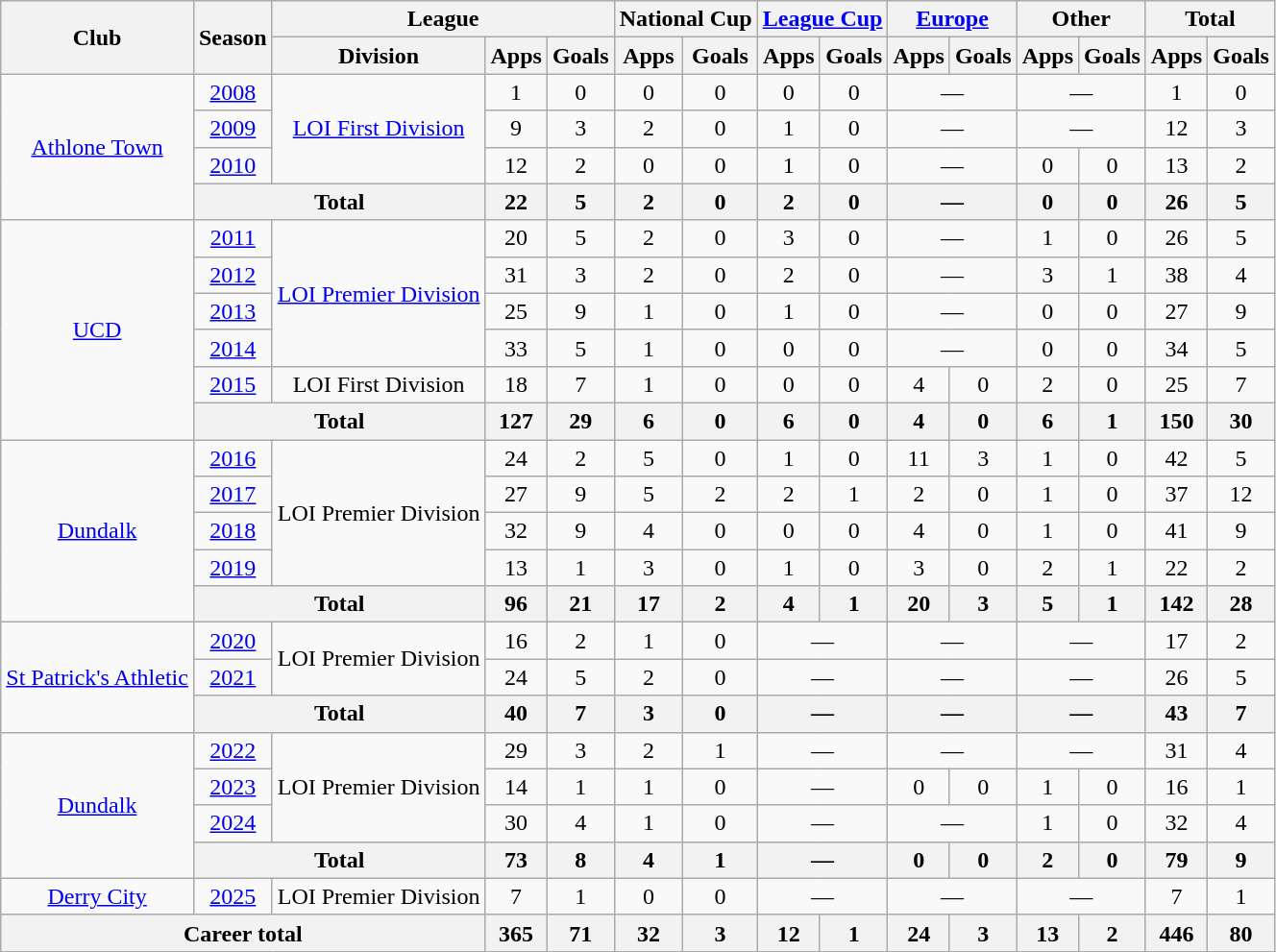<table class="wikitable" style="text-align:center">
<tr>
<th rowspan="2">Club</th>
<th rowspan="2">Season</th>
<th colspan="3">League</th>
<th colspan="2">National Cup</th>
<th colspan="2"><a href='#'>League Cup</a></th>
<th colspan="2"><a href='#'>Europe</a></th>
<th colspan="2">Other</th>
<th colspan="2">Total</th>
</tr>
<tr>
<th>Division</th>
<th>Apps</th>
<th>Goals</th>
<th>Apps</th>
<th>Goals</th>
<th>Apps</th>
<th>Goals</th>
<th>Apps</th>
<th>Goals</th>
<th>Apps</th>
<th>Goals</th>
<th>Apps</th>
<th>Goals</th>
</tr>
<tr>
<td rowspan="4"><a href='#'>Athlone Town</a></td>
<td><a href='#'>2008</a></td>
<td rowspan="3"><a href='#'>LOI First Division</a></td>
<td>1</td>
<td>0</td>
<td>0</td>
<td>0</td>
<td>0</td>
<td>0</td>
<td colspan="2">—</td>
<td colspan="2">—</td>
<td>1</td>
<td>0</td>
</tr>
<tr>
<td><a href='#'>2009</a></td>
<td>9</td>
<td>3</td>
<td>2</td>
<td>0</td>
<td>1</td>
<td>0</td>
<td colspan="2">—</td>
<td colspan="2">—</td>
<td>12</td>
<td>3</td>
</tr>
<tr>
<td><a href='#'>2010</a></td>
<td>12</td>
<td>2</td>
<td>0</td>
<td>0</td>
<td>1</td>
<td>0</td>
<td colspan="2">—</td>
<td>0</td>
<td>0</td>
<td>13</td>
<td>2</td>
</tr>
<tr>
<th colspan="2">Total</th>
<th>22</th>
<th>5</th>
<th>2</th>
<th>0</th>
<th>2</th>
<th>0</th>
<th colspan="2">—</th>
<th>0</th>
<th>0</th>
<th>26</th>
<th>5</th>
</tr>
<tr>
<td rowspan="6"><a href='#'>UCD</a></td>
<td><a href='#'>2011</a></td>
<td rowspan="4"><a href='#'>LOI Premier Division</a></td>
<td>20</td>
<td>5</td>
<td>2</td>
<td>0</td>
<td>3</td>
<td>0</td>
<td colspan="2">—</td>
<td>1</td>
<td>0</td>
<td>26</td>
<td>5</td>
</tr>
<tr>
<td><a href='#'>2012</a></td>
<td>31</td>
<td>3</td>
<td>2</td>
<td>0</td>
<td>2</td>
<td>0</td>
<td colspan="2">—</td>
<td>3</td>
<td>1</td>
<td>38</td>
<td>4</td>
</tr>
<tr>
<td><a href='#'>2013</a></td>
<td>25</td>
<td>9</td>
<td>1</td>
<td>0</td>
<td>1</td>
<td>0</td>
<td colspan="2">—</td>
<td>0</td>
<td>0</td>
<td>27</td>
<td>9</td>
</tr>
<tr>
<td><a href='#'>2014</a></td>
<td>33</td>
<td>5</td>
<td>1</td>
<td>0</td>
<td>0</td>
<td>0</td>
<td colspan="2">—</td>
<td>0</td>
<td>0</td>
<td>34</td>
<td>5</td>
</tr>
<tr>
<td><a href='#'>2015</a></td>
<td>LOI First Division</td>
<td>18</td>
<td>7</td>
<td>1</td>
<td>0</td>
<td>0</td>
<td>0</td>
<td>4</td>
<td>0</td>
<td>2</td>
<td>0</td>
<td>25</td>
<td>7</td>
</tr>
<tr>
<th colspan="2">Total</th>
<th>127</th>
<th>29</th>
<th>6</th>
<th>0</th>
<th>6</th>
<th>0</th>
<th>4</th>
<th>0</th>
<th>6</th>
<th>1</th>
<th>150</th>
<th>30</th>
</tr>
<tr>
<td rowspan="5"><a href='#'>Dundalk</a></td>
<td><a href='#'>2016</a></td>
<td rowspan="4">LOI Premier Division</td>
<td>24</td>
<td>2</td>
<td>5</td>
<td>0</td>
<td>1</td>
<td>0</td>
<td>11</td>
<td>3</td>
<td>1</td>
<td>0</td>
<td>42</td>
<td>5</td>
</tr>
<tr>
<td><a href='#'>2017</a></td>
<td>27</td>
<td>9</td>
<td>5</td>
<td>2</td>
<td>2</td>
<td>1</td>
<td>2</td>
<td>0</td>
<td>1</td>
<td>0</td>
<td>37</td>
<td>12</td>
</tr>
<tr>
<td><a href='#'>2018</a></td>
<td>32</td>
<td>9</td>
<td>4</td>
<td>0</td>
<td>0</td>
<td>0</td>
<td>4</td>
<td>0</td>
<td>1</td>
<td>0</td>
<td>41</td>
<td>9</td>
</tr>
<tr>
<td><a href='#'>2019</a></td>
<td>13</td>
<td>1</td>
<td>3</td>
<td>0</td>
<td>1</td>
<td>0</td>
<td>3</td>
<td>0</td>
<td>2</td>
<td>1</td>
<td>22</td>
<td>2</td>
</tr>
<tr>
<th colspan="2">Total</th>
<th>96</th>
<th>21</th>
<th>17</th>
<th>2</th>
<th>4</th>
<th>1</th>
<th>20</th>
<th>3</th>
<th>5</th>
<th>1</th>
<th>142</th>
<th>28</th>
</tr>
<tr>
<td rowspan="3"><a href='#'>St Patrick's Athletic</a></td>
<td><a href='#'>2020</a></td>
<td rowspan="2">LOI Premier Division</td>
<td>16</td>
<td>2</td>
<td>1</td>
<td>0</td>
<td colspan="2">—</td>
<td colspan="2">—</td>
<td colspan="2">—</td>
<td>17</td>
<td>2</td>
</tr>
<tr>
<td><a href='#'>2021</a></td>
<td>24</td>
<td>5</td>
<td>2</td>
<td>0</td>
<td colspan="2">—</td>
<td colspan="2">—</td>
<td colspan="2">—</td>
<td>26</td>
<td>5</td>
</tr>
<tr>
<th colspan="2">Total</th>
<th>40</th>
<th>7</th>
<th>3</th>
<th>0</th>
<th colspan="2">—</th>
<th colspan="2">—</th>
<th colspan="2">—</th>
<th>43</th>
<th>7</th>
</tr>
<tr>
<td rowspan="4"><a href='#'>Dundalk</a></td>
<td><a href='#'>2022</a></td>
<td rowspan="3">LOI Premier Division</td>
<td>29</td>
<td>3</td>
<td>2</td>
<td>1</td>
<td colspan="2">—</td>
<td colspan="2">—</td>
<td colspan="2">—</td>
<td>31</td>
<td>4</td>
</tr>
<tr>
<td><a href='#'>2023</a></td>
<td>14</td>
<td>1</td>
<td>1</td>
<td>0</td>
<td colspan="2">—</td>
<td>0</td>
<td>0</td>
<td>1</td>
<td>0</td>
<td>16</td>
<td>1</td>
</tr>
<tr>
<td><a href='#'>2024</a></td>
<td>30</td>
<td>4</td>
<td>1</td>
<td>0</td>
<td colspan="2">—</td>
<td colspan="2">—</td>
<td>1</td>
<td>0</td>
<td>32</td>
<td>4</td>
</tr>
<tr>
<th colspan="2">Total</th>
<th>73</th>
<th>8</th>
<th>4</th>
<th>1</th>
<th colspan="2">—</th>
<th>0</th>
<th>0</th>
<th>2</th>
<th>0</th>
<th>79</th>
<th>9</th>
</tr>
<tr>
<td><a href='#'>Derry City</a></td>
<td><a href='#'>2025</a></td>
<td>LOI Premier Division</td>
<td>7</td>
<td>1</td>
<td>0</td>
<td>0</td>
<td colspan="2">—</td>
<td colspan="2">—</td>
<td colspan="2">—</td>
<td>7</td>
<td>1</td>
</tr>
<tr>
<th colspan="3">Career total</th>
<th>365</th>
<th>71</th>
<th>32</th>
<th>3</th>
<th>12</th>
<th>1</th>
<th>24</th>
<th>3</th>
<th>13</th>
<th>2</th>
<th>446</th>
<th>80</th>
</tr>
</table>
